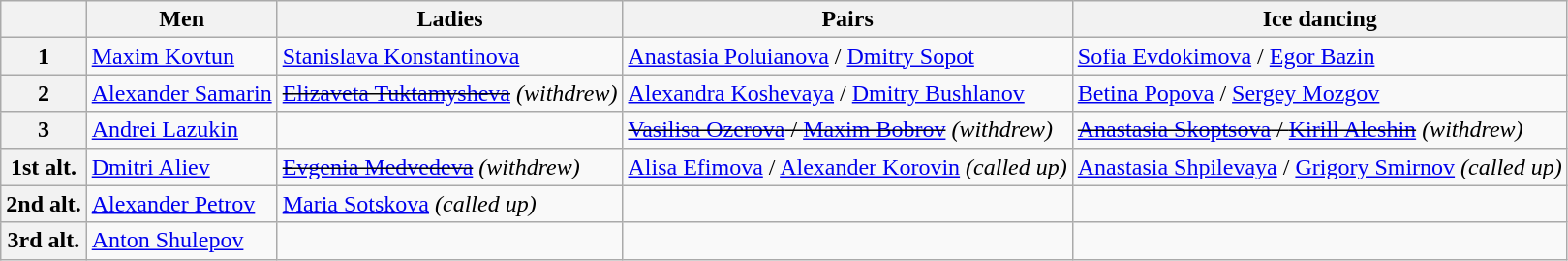<table class="wikitable">
<tr>
<th></th>
<th>Men</th>
<th>Ladies</th>
<th>Pairs</th>
<th>Ice dancing</th>
</tr>
<tr>
<th>1</th>
<td><a href='#'>Maxim Kovtun</a></td>
<td><a href='#'>Stanislava Konstantinova</a></td>
<td><a href='#'>Anastasia Poluianova</a> / <a href='#'>Dmitry Sopot</a></td>
<td><a href='#'>Sofia Evdokimova</a> / <a href='#'>Egor Bazin</a></td>
</tr>
<tr>
<th>2</th>
<td><a href='#'>Alexander Samarin</a></td>
<td><s><a href='#'>Elizaveta Tuktamysheva</a></s> <em>(withdrew)</em></td>
<td><a href='#'>Alexandra Koshevaya</a> / <a href='#'>Dmitry Bushlanov</a></td>
<td><a href='#'>Betina Popova</a> / <a href='#'>Sergey Mozgov</a></td>
</tr>
<tr>
<th>3</th>
<td><a href='#'>Andrei Lazukin</a></td>
<td></td>
<td><s><a href='#'>Vasilisa Ozerova</a> / <a href='#'>Maxim Bobrov</a></s> <em>(withdrew)</em></td>
<td><s><a href='#'>Anastasia Skoptsova</a> / <a href='#'>Kirill Aleshin</a></s> <em>(withdrew)</em></td>
</tr>
<tr>
<th>1st alt.</th>
<td><a href='#'>Dmitri Aliev</a></td>
<td><s><a href='#'>Evgenia Medvedeva</a></s> <em>(withdrew)</em></td>
<td><a href='#'>Alisa Efimova</a> / <a href='#'>Alexander Korovin</a> <em>(called up)</em></td>
<td><a href='#'>Anastasia Shpilevaya</a> / <a href='#'>Grigory Smirnov</a> <em>(called up)</em></td>
</tr>
<tr>
<th>2nd alt.</th>
<td><a href='#'>Alexander Petrov</a></td>
<td><a href='#'>Maria Sotskova</a> <em>(called up)</em></td>
<td></td>
<td></td>
</tr>
<tr>
<th>3rd alt.</th>
<td><a href='#'>Anton Shulepov</a></td>
<td></td>
<td></td>
<td></td>
</tr>
</table>
